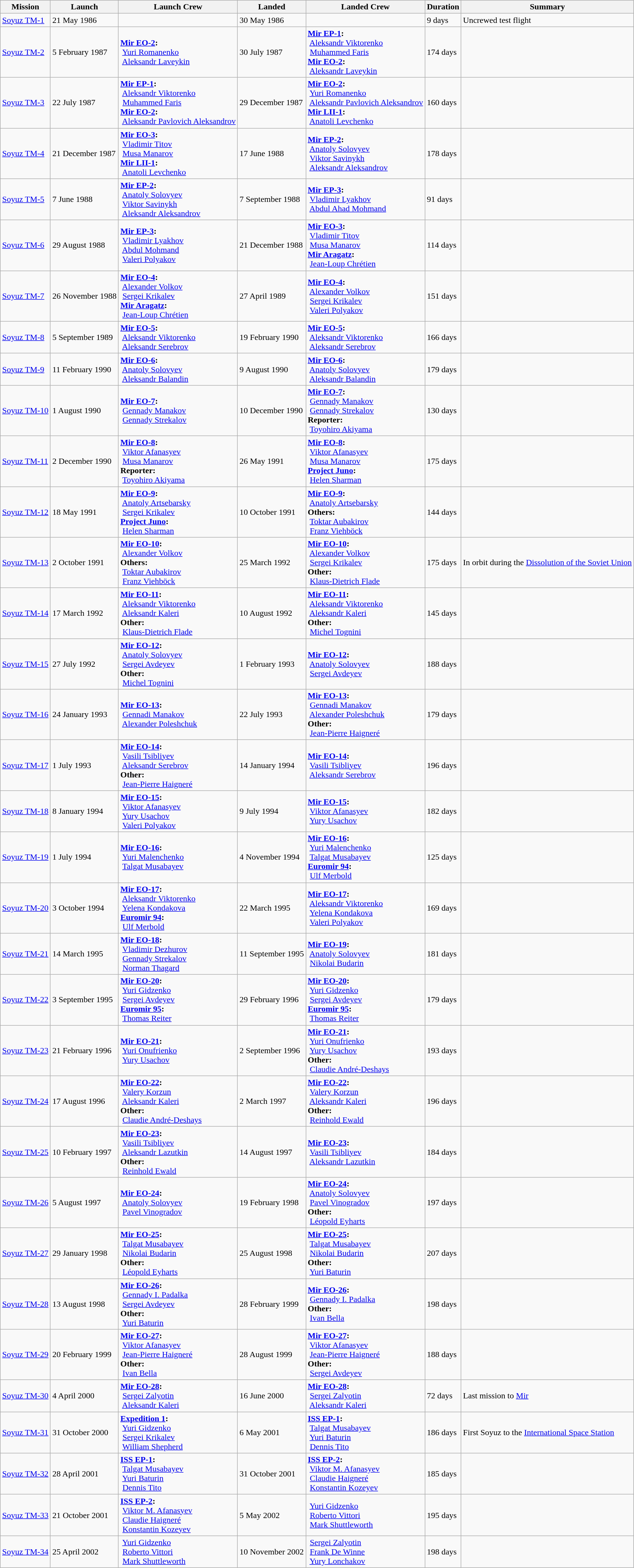<table class="wikitable sticky-header">
<tr>
<th>Mission</th>
<th>Launch</th>
<th>Launch Crew</th>
<th>Landed</th>
<th>Landed Crew</th>
<th>Duration</th>
<th>Summary</th>
</tr>
<tr>
<td><a href='#'>Soyuz TM-1</a></td>
<td>21 May 1986</td>
<td></td>
<td>30 May 1986</td>
<td></td>
<td>9 days</td>
<td>Uncrewed test flight</td>
</tr>
<tr>
<td><a href='#'>Soyuz TM-2</a></td>
<td>5 February 1987</td>
<td><strong><a href='#'>Mir EO-2</a>:</strong> <br>  <a href='#'>Yuri Romanenko</a> <br>  <a href='#'>Aleksandr Laveykin</a></td>
<td>30 July 1987</td>
<td><strong><a href='#'>Mir EP-1</a>:</strong> <br>  <a href='#'>Aleksandr Viktorenko</a> <br>  <a href='#'>Muhammed Faris</a> <br> <strong><a href='#'>Mir EO-2</a>:</strong><br> <a href='#'>Aleksandr Laveykin</a></td>
<td>174 days</td>
<td></td>
</tr>
<tr>
<td><a href='#'>Soyuz TM-3</a></td>
<td>22 July 1987</td>
<td><strong><a href='#'>Mir EP-1</a>:</strong> <br>  <a href='#'>Aleksandr Viktorenko</a> <br>  <a href='#'>Muhammed Faris</a><br> <strong><a href='#'>Mir EO-2</a>:</strong> <br>  <a href='#'>Aleksandr Pavlovich Aleksandrov</a></td>
<td>29 December 1987</td>
<td><strong><a href='#'>Mir EO-2</a>:</strong> <br>  <a href='#'>Yuri Romanenko</a> <br>  <a href='#'>Aleksandr Pavlovich Aleksandrov</a> <br> <strong><a href='#'>Mir LII-1</a>:</strong> <br> <a href='#'>Anatoli Levchenko</a></td>
<td>160 days</td>
<td></td>
</tr>
<tr>
<td><a href='#'>Soyuz TM-4</a></td>
<td>21 December 1987</td>
<td><strong><a href='#'>Mir EO-3</a>:</strong><br> <a href='#'>Vladimir Titov</a> <br>  <a href='#'>Musa Manarov</a> <br> <strong><a href='#'>Mir LII-1</a>:</strong> <br>  <a href='#'>Anatoli Levchenko</a></td>
<td>17 June 1988</td>
<td><strong><a href='#'>Mir EP-2</a>:</strong><br> <a href='#'>Anatoly Solovyev</a> <br>  <a href='#'>Viktor Savinykh</a> <br>  <a href='#'>Aleksandr Aleksandrov</a></td>
<td>178 days</td>
<td></td>
</tr>
<tr>
<td><a href='#'>Soyuz TM-5</a></td>
<td>7 June 1988</td>
<td><strong><a href='#'>Mir EP-2</a>:</strong> <br>  <a href='#'>Anatoly Solovyev</a> <br>  <a href='#'>Viktor Savinykh</a> <br>  <a href='#'>Aleksandr Aleksandrov</a></td>
<td>7 September 1988</td>
<td><strong><a href='#'>Mir EP-3</a>:</strong> <br> <a href='#'>Vladimir Lyakhov</a> <br>  <a href='#'>Abdul Ahad Mohmand</a></td>
<td>91 days</td>
<td></td>
</tr>
<tr>
<td><a href='#'>Soyuz TM-6</a></td>
<td>29 August 1988</td>
<td><strong><a href='#'>Mir EP-3</a>:</strong> <br>  <a href='#'>Vladimir Lyakhov</a> <br>  <a href='#'>Abdul Mohmand</a> <br>  <a href='#'>Valeri Polyakov</a></td>
<td>21 December 1988</td>
<td><strong><a href='#'>Mir EO-3</a>:</strong> <br>  <a href='#'>Vladimir Titov</a> <br>  <a href='#'>Musa Manarov</a> <br> <strong><a href='#'>Mir Aragatz</a>:</strong> <br>  <a href='#'>Jean-Loup Chrétien</a></td>
<td>114 days</td>
<td></td>
</tr>
<tr>
<td><a href='#'>Soyuz TM-7</a></td>
<td>26 November 1988</td>
<td><strong><a href='#'>Mir EO-4</a>:</strong> <br>  <a href='#'>Alexander Volkov</a> <br>  <a href='#'>Sergei Krikalev</a> <br> <strong><a href='#'>Mir Aragatz</a>:</strong> <br>  <a href='#'>Jean-Loup Chrétien</a></td>
<td>27 April 1989</td>
<td><strong><a href='#'>Mir EO-4</a>:</strong> <br>  <a href='#'>Alexander Volkov</a> <br>  <a href='#'>Sergei Krikalev</a> <br>  <a href='#'>Valeri Polyakov</a></td>
<td>151 days</td>
<td></td>
</tr>
<tr>
<td><a href='#'>Soyuz TM-8</a></td>
<td>5 September 1989</td>
<td><strong><a href='#'>Mir EO-5</a>:</strong> <br>  <a href='#'>Aleksandr Viktorenko</a> <br>  <a href='#'>Aleksandr Serebrov</a></td>
<td>19 February 1990</td>
<td><strong><a href='#'>Mir EO-5</a>:</strong> <br>  <a href='#'>Aleksandr Viktorenko</a> <br>  <a href='#'>Aleksandr Serebrov</a></td>
<td>166 days</td>
<td></td>
</tr>
<tr>
<td><a href='#'>Soyuz TM-9</a></td>
<td>11 February 1990</td>
<td><strong><a href='#'>Mir EO-6</a>:</strong> <br>  <a href='#'>Anatoly Solovyev</a> <br>  <a href='#'>Aleksandr Balandin</a></td>
<td>9 August 1990</td>
<td><strong><a href='#'>Mir EO-6</a>:</strong> <br>  <a href='#'>Anatoly Solovyev</a> <br>  <a href='#'>Aleksandr Balandin</a></td>
<td>179 days</td>
<td></td>
</tr>
<tr>
<td><a href='#'>Soyuz TM-10</a></td>
<td>1 August 1990</td>
<td><strong><a href='#'>Mir EO-7</a>:</strong> <br>  <a href='#'>Gennady Manakov</a> <br>  <a href='#'>Gennady Strekalov</a></td>
<td>10 December 1990</td>
<td><strong><a href='#'>Mir EO-7</a>:</strong> <br>  <a href='#'>Gennady Manakov</a> <br>  <a href='#'>Gennady Strekalov</a> <br> <strong>Reporter:</strong> <br>  <a href='#'>Toyohiro Akiyama</a></td>
<td>130 days</td>
<td></td>
</tr>
<tr>
<td><a href='#'>Soyuz TM-11</a></td>
<td>2 December 1990</td>
<td><strong><a href='#'>Mir EO-8</a>:</strong> <br>  <a href='#'>Viktor Afanasyev</a> <br>  <a href='#'>Musa Manarov</a> <br> <strong>Reporter:</strong> <br>  <a href='#'>Toyohiro Akiyama</a></td>
<td>26 May 1991</td>
<td><strong><a href='#'>Mir EO-8</a>:</strong> <br>  <a href='#'>Viktor Afanasyev</a> <br>  <a href='#'>Musa Manarov</a> <br> <strong><a href='#'>Project Juno</a>:</strong> <br>  <a href='#'>Helen Sharman</a></td>
<td>175 days</td>
<td></td>
</tr>
<tr>
<td><a href='#'>Soyuz TM-12</a></td>
<td>18 May 1991</td>
<td><strong><a href='#'>Mir EO-9</a>:</strong> <br>  <a href='#'>Anatoly Artsebarsky</a> <br>  <a href='#'>Sergei Krikalev</a> <br> <strong><a href='#'>Project Juno</a>:</strong> <br>  <a href='#'>Helen Sharman</a></td>
<td>10 October 1991</td>
<td><strong><a href='#'>Mir EO-9</a>:</strong> <br>  <a href='#'>Anatoly Artsebarsky</a> <br> <strong>Others:</strong> <br>  <a href='#'>Toktar Aubakirov</a> <br>  <a href='#'>Franz Viehböck</a></td>
<td>144 days</td>
<td></td>
</tr>
<tr>
<td><a href='#'>Soyuz TM-13</a></td>
<td>2 October 1991</td>
<td><strong><a href='#'>Mir EO-10</a>:</strong> <br>  <a href='#'>Alexander Volkov</a> <br> <strong>Others:</strong> <br>  <a href='#'>Toktar Aubakirov</a> <br>  <a href='#'>Franz Viehböck</a></td>
<td>25 March 1992</td>
<td><strong><a href='#'>Mir EO-10</a>:</strong> <br>  <a href='#'>Alexander Volkov</a> <br>  <a href='#'>Sergei Krikalev</a> <br> <strong>Other:</strong> <br> <a href='#'>Klaus-Dietrich Flade</a></td>
<td>175 days</td>
<td>In orbit during the <a href='#'>Dissolution of the Soviet Union</a></td>
</tr>
<tr>
<td><a href='#'>Soyuz TM-14</a></td>
<td>17 March 1992</td>
<td><strong><a href='#'>Mir EO-11</a>:</strong> <br>  <a href='#'>Aleksandr Viktorenko</a> <br>  <a href='#'>Aleksandr Kaleri</a> <br> <strong>Other:</strong> <br>  <a href='#'>Klaus-Dietrich Flade</a></td>
<td>10 August 1992</td>
<td><strong><a href='#'>Mir EO-11</a>:</strong> <br>  <a href='#'>Aleksandr Viktorenko</a> <br>  <a href='#'>Aleksandr Kaleri</a> <br> <strong>Other:</strong> <br>  <a href='#'>Michel Tognini</a></td>
<td>145 days</td>
<td></td>
</tr>
<tr>
<td><a href='#'>Soyuz TM-15</a></td>
<td>27 July 1992</td>
<td><strong><a href='#'>Mir EO-12</a>:</strong> <br>  <a href='#'>Anatoly Solovyev</a> <br>  <a href='#'>Sergei Avdeyev</a> <br> <strong>Other:</strong> <br>  <a href='#'>Michel Tognini</a></td>
<td>1 February 1993</td>
<td><strong><a href='#'>Mir EO-12</a>:</strong> <br>  <a href='#'>Anatoly Solovyev</a> <br>  <a href='#'>Sergei Avdeyev</a></td>
<td>188 days</td>
<td></td>
</tr>
<tr>
<td><a href='#'>Soyuz TM-16</a></td>
<td>24 January 1993</td>
<td><strong><a href='#'>Mir EO-13</a>:</strong> <br>  <a href='#'>Gennadi Manakov</a> <br>  <a href='#'>Alexander Poleshchuk</a></td>
<td>22 July 1993</td>
<td><strong><a href='#'>Mir EO-13</a>:</strong> <br>  <a href='#'>Gennadi Manakov</a> <br>  <a href='#'>Alexander Poleshchuk</a> <br><strong>Other:</strong> <br>  <a href='#'>Jean-Pierre Haigneré</a></td>
<td>179 days</td>
<td></td>
</tr>
<tr>
<td><a href='#'>Soyuz TM-17</a></td>
<td>1 July 1993</td>
<td><strong><a href='#'>Mir EO-14</a>:</strong> <br>  <a href='#'>Vasili Tsibliyev</a> <br>  <a href='#'>Aleksandr Serebrov</a> <br><strong>Other:</strong> <br>  <a href='#'>Jean-Pierre Haigneré</a></td>
<td>14 January 1994</td>
<td><strong><a href='#'>Mir EO-14</a>:</strong> <br>  <a href='#'>Vasili Tsibliyev</a> <br>  <a href='#'>Aleksandr Serebrov</a></td>
<td>196 days</td>
<td></td>
</tr>
<tr>
<td><a href='#'>Soyuz TM-18</a></td>
<td>8 January 1994</td>
<td><strong><a href='#'>Mir EO-15</a>:</strong> <br>  <a href='#'>Viktor Afanasyev</a> <br>  <a href='#'>Yury Usachov</a> <br>  <a href='#'>Valeri Polyakov</a></td>
<td>9 July 1994</td>
<td><strong><a href='#'>Mir EO-15</a>:</strong> <br>  <a href='#'>Viktor Afanasyev</a> <br>  <a href='#'>Yury Usachov</a></td>
<td>182 days</td>
<td></td>
</tr>
<tr>
<td><a href='#'>Soyuz TM-19</a></td>
<td>1 July 1994</td>
<td><strong><a href='#'>Mir EO-16</a>:</strong> <br>  <a href='#'>Yuri Malenchenko</a> <br>  <a href='#'>Talgat Musabayev</a></td>
<td>4 November 1994</td>
<td><strong><a href='#'>Mir EO-16</a>:</strong> <br>  <a href='#'>Yuri Malenchenko</a> <br>  <a href='#'>Talgat Musabayev</a> <br> <strong><a href='#'>Euromir 94</a>:</strong> <br>  <a href='#'>Ulf Merbold</a></td>
<td>125 days</td>
<td></td>
</tr>
<tr>
<td><a href='#'>Soyuz TM-20</a></td>
<td>3 October 1994</td>
<td><strong><a href='#'>Mir EO-17</a>:</strong> <br>  <a href='#'>Aleksandr Viktorenko</a> <br>  <a href='#'>Yelena Kondakova</a> <br> <strong><a href='#'>Euromir 94</a>:</strong> <br>  <a href='#'>Ulf Merbold</a></td>
<td>22 March 1995</td>
<td><strong><a href='#'>Mir EO-17</a>:</strong> <br>  <a href='#'>Aleksandr Viktorenko</a> <br>  <a href='#'>Yelena Kondakova</a> <br>  <a href='#'>Valeri Polyakov</a></td>
<td>169 days</td>
<td></td>
</tr>
<tr>
<td><a href='#'>Soyuz TM-21</a></td>
<td>14 March 1995</td>
<td><strong><a href='#'>Mir EO-18</a>:</strong> <br>  <a href='#'>Vladimir Dezhurov</a> <br>  <a href='#'>Gennady Strekalov</a> <br>  <a href='#'>Norman Thagard</a></td>
<td>11 September 1995</td>
<td><strong><a href='#'>Mir EO-19</a>:</strong> <br>  <a href='#'>Anatoly Solovyev</a> <br>  <a href='#'>Nikolai Budarin</a></td>
<td>181 days</td>
<td></td>
</tr>
<tr>
<td><a href='#'>Soyuz TM-22</a></td>
<td>3 September 1995</td>
<td><strong><a href='#'>Mir EO-20</a>:</strong> <br>  <a href='#'>Yuri Gidzenko</a> <br>  <a href='#'>Sergei Avdeyev</a> <br> <strong><a href='#'>Euromir 95</a>:</strong> <br>  <a href='#'>Thomas Reiter</a></td>
<td>29 February 1996</td>
<td><strong><a href='#'>Mir EO-20</a>:</strong> <br>  <a href='#'>Yuri Gidzenko</a> <br>  <a href='#'>Sergei Avdeyev</a> <br> <strong><a href='#'>Euromir 95</a>:</strong> <br>  <a href='#'>Thomas Reiter</a></td>
<td>179 days</td>
<td></td>
</tr>
<tr>
<td><a href='#'>Soyuz TM-23</a></td>
<td>21 February 1996</td>
<td><strong><a href='#'>Mir EO-21</a>:</strong> <br>  <a href='#'>Yuri Onufrienko</a> <br>  <a href='#'>Yury Usachov</a></td>
<td>2 September 1996</td>
<td><strong><a href='#'>Mir EO-21</a>:</strong> <br>  <a href='#'>Yuri Onufrienko</a> <br>  <a href='#'>Yury Usachov</a> <br> <strong>Other:</strong> <br>  <a href='#'>Claudie André-Deshays</a></td>
<td>193 days</td>
<td></td>
</tr>
<tr>
<td><a href='#'>Soyuz TM-24</a></td>
<td>17 August 1996</td>
<td><strong><a href='#'>Mir EO-22</a>:</strong> <br>  <a href='#'>Valery Korzun</a> <br>  <a href='#'>Aleksandr Kaleri</a> <br> <strong>Other:</strong> <br>  <a href='#'>Claudie André-Deshays</a></td>
<td>2 March 1997</td>
<td><strong><a href='#'>Mir EO-22</a>:</strong> <br>  <a href='#'>Valery Korzun</a> <br>  <a href='#'>Aleksandr Kaleri</a> <br> <strong>Other:</strong> <br>  <a href='#'>Reinhold Ewald</a></td>
<td>196 days</td>
<td></td>
</tr>
<tr>
<td><a href='#'>Soyuz TM-25</a></td>
<td>10 February 1997</td>
<td><strong><a href='#'>Mir EO-23</a>:</strong> <br>  <a href='#'>Vasili Tsibliyev</a> <br>  <a href='#'>Aleksandr Lazutkin</a> <br> <strong>Other:</strong> <br>  <a href='#'>Reinhold Ewald</a></td>
<td>14 August 1997</td>
<td><strong><a href='#'>Mir EO-23</a>:</strong> <br>  <a href='#'>Vasili Tsibliyev</a> <br>  <a href='#'>Aleksandr Lazutkin</a></td>
<td>184 days</td>
<td></td>
</tr>
<tr>
<td><a href='#'>Soyuz TM-26</a></td>
<td>5 August 1997</td>
<td><strong><a href='#'>Mir EO-24</a>:</strong> <br>  <a href='#'>Anatoly Solovyev</a> <br>  <a href='#'>Pavel Vinogradov</a></td>
<td>19 February 1998</td>
<td><strong><a href='#'>Mir EO-24</a>:</strong> <br>  <a href='#'>Anatoly Solovyev</a> <br>  <a href='#'>Pavel Vinogradov</a> <br> <strong>Other:</strong> <br>  <a href='#'>Léopold Eyharts</a></td>
<td>197 days</td>
<td></td>
</tr>
<tr>
<td><a href='#'>Soyuz TM-27</a></td>
<td>29 January 1998</td>
<td><strong><a href='#'>Mir EO-25</a>:</strong> <br>  <a href='#'>Talgat Musabayev</a> <br>  <a href='#'>Nikolai Budarin</a> <br> <strong>Other:</strong> <br>  <a href='#'>Léopold Eyharts</a></td>
<td>25 August 1998</td>
<td><strong><a href='#'>Mir EO-25</a>:</strong> <br>  <a href='#'>Talgat Musabayev</a> <br>  <a href='#'>Nikolai Budarin</a> <br> <strong>Other:</strong> <br>  <a href='#'>Yuri Baturin</a></td>
<td>207 days</td>
<td></td>
</tr>
<tr>
<td><a href='#'>Soyuz TM-28</a></td>
<td>13 August 1998</td>
<td><strong><a href='#'>Mir EO-26</a>:</strong> <br>  <a href='#'>Gennady I. Padalka</a> <br>  <a href='#'>Sergei Avdeyev</a> <br> <strong>Other:</strong> <br>  <a href='#'>Yuri Baturin</a></td>
<td>28 February 1999</td>
<td><strong><a href='#'>Mir EO-26</a>:</strong> <br>  <a href='#'>Gennady I. Padalka</a> <br> <strong>Other:</strong> <br>  <a href='#'>Ivan Bella</a></td>
<td>198 days</td>
<td></td>
</tr>
<tr>
<td><a href='#'>Soyuz TM-29</a></td>
<td>20 February 1999</td>
<td><strong><a href='#'>Mir EO-27</a>:</strong> <br>  <a href='#'>Viktor Afanasyev</a> <br>  <a href='#'>Jean-Pierre Haigneré</a> <br> <strong>Other:</strong> <br>  <a href='#'>Ivan Bella</a></td>
<td>28 August 1999</td>
<td><strong><a href='#'>Mir EO-27</a>:</strong> <br>  <a href='#'>Viktor Afanasyev</a> <br>  <a href='#'>Jean-Pierre Haigneré</a> <br> <strong>Other:</strong> <br>  <a href='#'>Sergei Avdeyev</a></td>
<td>188 days</td>
<td></td>
</tr>
<tr>
<td><a href='#'>Soyuz TM-30</a></td>
<td>4 April 2000</td>
<td><strong><a href='#'>Mir EO-28</a>:</strong> <br>  <a href='#'>Sergei Zalyotin</a> <br>  <a href='#'>Aleksandr Kaleri</a></td>
<td>16 June 2000</td>
<td><strong><a href='#'>Mir EO-28</a>:</strong> <br>  <a href='#'>Sergei Zalyotin</a> <br>  <a href='#'>Aleksandr Kaleri</a></td>
<td>72 days</td>
<td>Last mission to <a href='#'>Mir</a></td>
</tr>
<tr>
<td><a href='#'>Soyuz TM-31</a></td>
<td>31 October 2000</td>
<td><strong><a href='#'>Expedition 1</a>:</strong> <br>  <a href='#'>Yuri Gidzenko</a> <br>  <a href='#'>Sergei Krikalev</a> <br>  <a href='#'>William Shepherd</a></td>
<td>6 May 2001</td>
<td><strong><a href='#'>ISS EP-1</a>:</strong> <br>  <a href='#'>Talgat Musabayev</a> <br>  <a href='#'>Yuri Baturin</a> <br>  <a href='#'>Dennis Tito</a></td>
<td>186 days</td>
<td>First Soyuz to the <a href='#'>International Space Station</a></td>
</tr>
<tr>
<td><a href='#'>Soyuz TM-32</a></td>
<td>28 April 2001</td>
<td><strong><a href='#'>ISS EP-1</a>:</strong> <br>  <a href='#'>Talgat Musabayev</a> <br>  <a href='#'>Yuri Baturin</a> <br>  <a href='#'>Dennis Tito</a></td>
<td>31 October 2001</td>
<td><strong><a href='#'>ISS EP-2</a>:</strong> <br>  <a href='#'>Viktor M. Afanasyev</a> <br>  <a href='#'>Claudie Haigneré</a> <br>  <a href='#'>Konstantin Kozeyev</a></td>
<td>185 days</td>
<td></td>
</tr>
<tr>
<td><a href='#'>Soyuz TM-33</a></td>
<td>21 October 2001</td>
<td><strong><a href='#'>ISS EP-2</a>:</strong> <br>  <a href='#'>Viktor M. Afanasyev</a> <br>  <a href='#'>Claudie Haigneré</a> <br>  <a href='#'>Konstantin Kozeyev</a></td>
<td>5 May 2002</td>
<td> <a href='#'>Yuri Gidzenko</a> <br>  <a href='#'>Roberto Vittori</a> <br>  <a href='#'>Mark Shuttleworth</a></td>
<td>195 days</td>
<td></td>
</tr>
<tr>
<td><a href='#'>Soyuz TM-34</a></td>
<td>25 April 2002</td>
<td> <a href='#'>Yuri Gidzenko</a> <br>  <a href='#'>Roberto Vittori</a> <br>  <a href='#'>Mark Shuttleworth</a></td>
<td>10 November 2002</td>
<td> <a href='#'>Sergei Zalyotin</a> <br>  <a href='#'>Frank De Winne</a> <br>  <a href='#'>Yury Lonchakov</a></td>
<td>198 days</td>
<td></td>
</tr>
</table>
